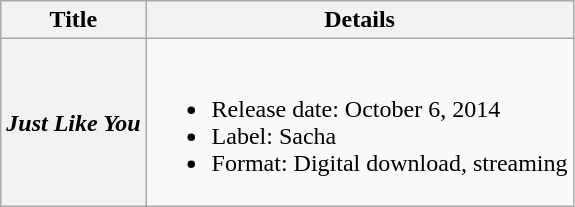<table class="wikitable plainrowheaders">
<tr>
<th scope="col">Title</th>
<th scope="col">Details</th>
</tr>
<tr>
<th scope="row"><em>Just Like You</em></th>
<td><br><ul><li>Release date: October 6, 2014</li><li>Label: Sacha</li><li>Format: Digital download, streaming</li></ul></td>
</tr>
</table>
